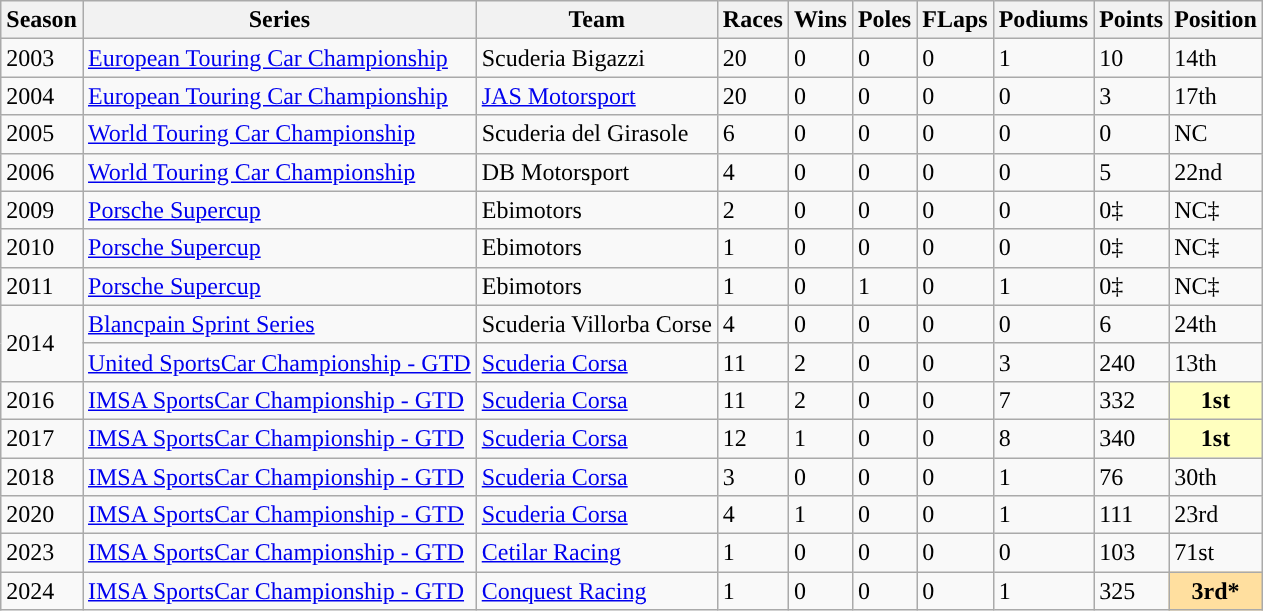<table class="wikitable">
<tr>
<th>Season</th>
<th>Series</th>
<th>Team</th>
<th>Races</th>
<th>Wins</th>
<th>Poles</th>
<th>FLaps</th>
<th>Podiums</th>
<th>Points</th>
<th>Position</th>
</tr>
<tr>
<td>2003</td>
<td><a href='#'>European Touring Car Championship</a></td>
<td>Scuderia Bigazzi</td>
<td>20</td>
<td>0</td>
<td>0</td>
<td>0</td>
<td>1</td>
<td>10</td>
<td>14th</td>
</tr>
<tr>
<td>2004</td>
<td><a href='#'>European Touring Car Championship</a></td>
<td><a href='#'>JAS Motorsport</a></td>
<td>20</td>
<td>0</td>
<td>0</td>
<td>0</td>
<td>0</td>
<td>3</td>
<td>17th</td>
</tr>
<tr>
<td>2005</td>
<td><a href='#'>World Touring Car Championship</a></td>
<td>Scuderia del Girasole</td>
<td>6</td>
<td>0</td>
<td>0</td>
<td>0</td>
<td>0</td>
<td>0</td>
<td>NC</td>
</tr>
<tr>
<td>2006</td>
<td><a href='#'>World Touring Car Championship</a></td>
<td>DB Motorsport</td>
<td>4</td>
<td>0</td>
<td>0</td>
<td>0</td>
<td>0</td>
<td>5</td>
<td>22nd</td>
</tr>
<tr>
<td>2009</td>
<td><a href='#'>Porsche Supercup</a></td>
<td>Ebimotors</td>
<td>2</td>
<td>0</td>
<td>0</td>
<td>0</td>
<td>0</td>
<td>0‡</td>
<td>NC‡</td>
</tr>
<tr>
<td>2010</td>
<td><a href='#'>Porsche Supercup</a></td>
<td>Ebimotors</td>
<td>1</td>
<td>0</td>
<td>0</td>
<td>0</td>
<td>0</td>
<td>0‡</td>
<td>NC‡</td>
</tr>
<tr>
<td>2011</td>
<td><a href='#'>Porsche Supercup</a></td>
<td>Ebimotors</td>
<td>1</td>
<td>0</td>
<td>1</td>
<td>0</td>
<td>1</td>
<td>0‡</td>
<td>NC‡</td>
</tr>
<tr>
<td rowspan="2">2014</td>
<td><a href='#'>Blancpain Sprint Series</a></td>
<td>Scuderia Villorba Corse</td>
<td>4</td>
<td>0</td>
<td>0</td>
<td>0</td>
<td>0</td>
<td>6</td>
<td>24th</td>
</tr>
<tr>
<td><a href='#'>United SportsCar Championship - GTD</a></td>
<td><a href='#'>Scuderia Corsa</a></td>
<td>11</td>
<td>2</td>
<td>0</td>
<td>0</td>
<td>3</td>
<td>240</td>
<td>13th</td>
</tr>
<tr>
<td>2016</td>
<td><a href='#'>IMSA SportsCar Championship - GTD</a></td>
<td><a href='#'>Scuderia Corsa</a></td>
<td>11</td>
<td>2</td>
<td>0</td>
<td>0</td>
<td>7</td>
<td>332</td>
<th style="background:#FFFFBF;”">1st</th>
</tr>
<tr>
<td>2017</td>
<td><a href='#'>IMSA SportsCar Championship - GTD</a></td>
<td><a href='#'>Scuderia Corsa</a></td>
<td>12</td>
<td>1</td>
<td>0</td>
<td>0</td>
<td>8</td>
<td>340</td>
<th style="background:#FFFFBF;”">1st</th>
</tr>
<tr>
<td>2018</td>
<td><a href='#'>IMSA SportsCar Championship - GTD</a></td>
<td><a href='#'>Scuderia Corsa</a></td>
<td>3</td>
<td>0</td>
<td>0</td>
<td>0</td>
<td>1</td>
<td>76</td>
<td>30th</td>
</tr>
<tr>
<td>2020</td>
<td><a href='#'>IMSA SportsCar Championship - GTD</a></td>
<td><a href='#'>Scuderia Corsa</a></td>
<td>4</td>
<td>1</td>
<td>0</td>
<td>0</td>
<td>1</td>
<td>111</td>
<td>23rd</td>
</tr>
<tr>
<td>2023</td>
<td><a href='#'>IMSA SportsCar Championship - GTD</a></td>
<td><a href='#'>Cetilar Racing</a></td>
<td>1</td>
<td>0</td>
<td>0</td>
<td>0</td>
<td>0</td>
<td>103</td>
<td>71st</td>
</tr>
<tr>
<td>2024</td>
<td><a href='#'>IMSA SportsCar Championship - GTD</a></td>
<td><a href='#'>Conquest Racing</a></td>
<td>1</td>
<td>0</td>
<td>0</td>
<td>0</td>
<td>1</td>
<td>325</td>
<th style="background:#FFDF9F;”">3rd*</th>
</tr>
</table>
